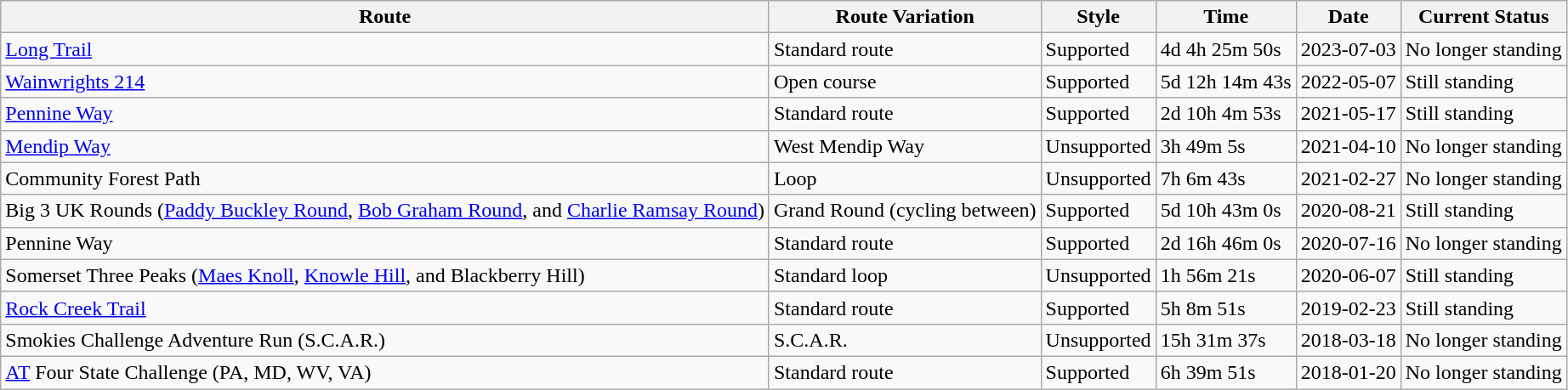<table class="wikitable">
<tr>
<th>Route</th>
<th>Route Variation</th>
<th>Style</th>
<th>Time</th>
<th>Date</th>
<th>Current Status</th>
</tr>
<tr>
<td><a href='#'>Long Trail</a></td>
<td>Standard route</td>
<td>Supported</td>
<td>4d 4h 25m 50s</td>
<td>2023-07-03</td>
<td>No longer standing</td>
</tr>
<tr>
<td><a href='#'>Wainwrights 214</a></td>
<td>Open course</td>
<td>Supported</td>
<td>5d 12h 14m 43s</td>
<td>2022-05-07</td>
<td>Still standing</td>
</tr>
<tr>
<td><a href='#'>Pennine Way</a></td>
<td>Standard route</td>
<td>Supported</td>
<td>2d 10h 4m 53s</td>
<td>2021-05-17</td>
<td>Still standing</td>
</tr>
<tr>
<td><a href='#'>Mendip Way</a></td>
<td>West Mendip Way</td>
<td>Unsupported</td>
<td>3h 49m 5s</td>
<td>2021-04-10</td>
<td>No longer standing</td>
</tr>
<tr>
<td>Community Forest Path</td>
<td>Loop</td>
<td>Unsupported</td>
<td>7h 6m 43s</td>
<td>2021-02-27</td>
<td>No longer standing</td>
</tr>
<tr>
<td>Big 3 UK Rounds (<a href='#'>Paddy Buckley Round</a>, <a href='#'>Bob Graham Round</a>, and <a href='#'>Charlie Ramsay Round</a>)</td>
<td>Grand Round (cycling between)</td>
<td>Supported</td>
<td>5d 10h 43m 0s</td>
<td>2020-08-21</td>
<td>Still standing</td>
</tr>
<tr>
<td>Pennine Way</td>
<td>Standard route</td>
<td>Supported</td>
<td>2d 16h 46m 0s</td>
<td>2020-07-16</td>
<td>No longer standing</td>
</tr>
<tr>
<td>Somerset Three Peaks (<a href='#'>Maes Knoll</a>, <a href='#'>Knowle Hill</a>, and Blackberry Hill)</td>
<td>Standard loop</td>
<td>Unsupported</td>
<td>1h 56m 21s</td>
<td>2020-06-07</td>
<td>Still standing</td>
</tr>
<tr>
<td><a href='#'>Rock Creek Trail</a></td>
<td>Standard route</td>
<td>Supported</td>
<td>5h 8m 51s</td>
<td>2019-02-23</td>
<td>Still standing</td>
</tr>
<tr>
<td>Smokies Challenge Adventure Run (S.C.A.R.)</td>
<td>S.C.A.R.</td>
<td>Unsupported</td>
<td>15h 31m 37s</td>
<td>2018-03-18</td>
<td>No longer standing</td>
</tr>
<tr>
<td><a href='#'>AT</a> Four State Challenge (PA, MD, WV, VA)</td>
<td>Standard route</td>
<td>Supported</td>
<td>6h 39m 51s</td>
<td>2018-01-20</td>
<td>No longer standing</td>
</tr>
</table>
